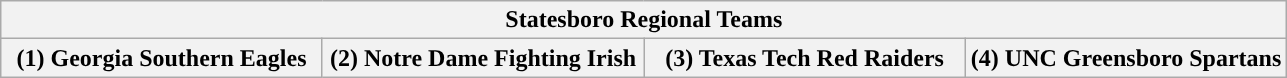<table class="wikitable">
<tr>
<th colspan=4>Statesboro Regional Teams</th>
</tr>
<tr>
<th style="width: 25%; ">(1) Georgia Southern Eagles</th>
<th style="width: 25%; ">(2) Notre Dame Fighting Irish</th>
<th style="width: 25%; ">(3) Texas Tech Red Raiders</th>
<th style="width: 25%; ">(4) UNC Greensboro Spartans</th>
</tr>
</table>
